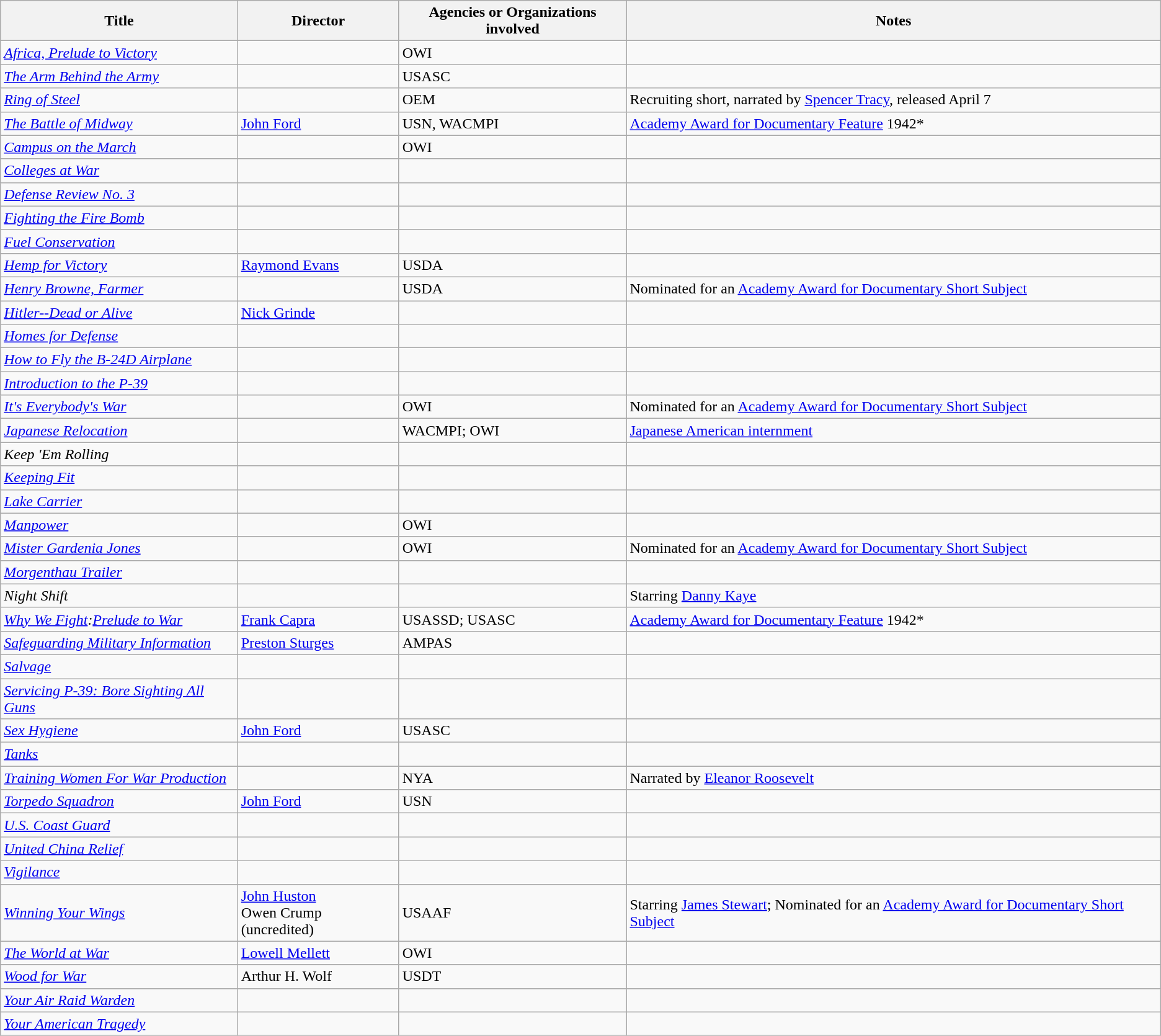<table class="wikitable">
<tr>
<th>Title</th>
<th>Director</th>
<th>Agencies or Organizations involved</th>
<th>Notes</th>
</tr>
<tr>
<td><em><a href='#'>Africa, Prelude to Victory</a></em></td>
<td></td>
<td>OWI</td>
<td></td>
</tr>
<tr>
<td><em><a href='#'>The Arm Behind the Army</a></em></td>
<td></td>
<td>USASC</td>
<td></td>
</tr>
<tr>
<td><em><a href='#'>Ring of Steel</a></em></td>
<td></td>
<td>OEM</td>
<td>Recruiting short, narrated by <a href='#'>Spencer Tracy</a>, released April 7</td>
</tr>
<tr>
<td><em><a href='#'>The Battle of Midway</a></em></td>
<td><a href='#'>John Ford</a></td>
<td>USN, WACMPI</td>
<td><a href='#'>Academy Award for Documentary Feature</a> 1942*</td>
</tr>
<tr>
<td><em><a href='#'>Campus on the March</a></em></td>
<td></td>
<td>OWI</td>
<td></td>
</tr>
<tr>
<td><em><a href='#'>Colleges at War</a></em></td>
<td></td>
<td></td>
<td></td>
</tr>
<tr>
<td><em><a href='#'>Defense Review No. 3</a></em></td>
<td></td>
<td></td>
<td></td>
</tr>
<tr>
<td><em><a href='#'>Fighting the Fire Bomb</a></em></td>
<td></td>
<td></td>
<td></td>
</tr>
<tr>
<td><em><a href='#'>Fuel Conservation</a></em></td>
<td></td>
<td></td>
<td></td>
</tr>
<tr>
<td><em><a href='#'>Hemp for Victory</a></em></td>
<td><a href='#'>Raymond Evans</a></td>
<td>USDA</td>
<td></td>
</tr>
<tr>
<td><em><a href='#'>Henry Browne, Farmer</a></em></td>
<td></td>
<td>USDA</td>
<td>Nominated for an <a href='#'>Academy Award for Documentary Short Subject</a></td>
</tr>
<tr>
<td><em><a href='#'>Hitler--Dead or Alive</a></em></td>
<td><a href='#'>Nick Grinde</a></td>
<td></td>
<td></td>
</tr>
<tr>
<td><em><a href='#'>Homes for Defense</a></em></td>
<td></td>
<td></td>
<td></td>
</tr>
<tr>
<td><em><a href='#'>How to Fly the B-24D Airplane</a></em></td>
<td></td>
<td></td>
<td></td>
</tr>
<tr>
<td><em><a href='#'>Introduction to the P-39</a></em></td>
<td></td>
<td></td>
<td></td>
</tr>
<tr>
<td><em><a href='#'>It's Everybody's War</a></em></td>
<td></td>
<td>OWI</td>
<td>Nominated for an <a href='#'>Academy Award for Documentary Short Subject</a></td>
</tr>
<tr>
<td><em><a href='#'>Japanese Relocation</a></em></td>
<td></td>
<td>WACMPI; OWI</td>
<td><a href='#'>Japanese American internment</a></td>
</tr>
<tr>
<td><em>Keep 'Em Rolling</em></td>
<td></td>
<td></td>
<td></td>
</tr>
<tr>
<td><em><a href='#'>Keeping Fit</a></em></td>
<td></td>
<td></td>
<td></td>
</tr>
<tr>
<td><em><a href='#'>Lake Carrier</a></em></td>
<td></td>
<td></td>
<td></td>
</tr>
<tr>
<td><em><a href='#'>Manpower</a></em></td>
<td></td>
<td>OWI</td>
<td></td>
</tr>
<tr>
<td><em><a href='#'>Mister Gardenia Jones</a></em></td>
<td></td>
<td>OWI</td>
<td>Nominated for an <a href='#'>Academy Award for Documentary Short Subject</a></td>
</tr>
<tr>
<td><em><a href='#'>Morgenthau Trailer</a></em></td>
<td></td>
<td></td>
<td></td>
</tr>
<tr>
<td><em>Night Shift</em></td>
<td></td>
<td></td>
<td>Starring <a href='#'>Danny Kaye</a></td>
</tr>
<tr>
<td><em><a href='#'>Why We Fight</a>:<a href='#'>Prelude to War</a></em></td>
<td><a href='#'>Frank Capra</a></td>
<td>USASSD; USASC</td>
<td><a href='#'>Academy Award for Documentary Feature</a> 1942*</td>
</tr>
<tr>
<td><em><a href='#'>Safeguarding Military Information</a></em></td>
<td><a href='#'>Preston Sturges</a></td>
<td>AMPAS</td>
<td></td>
</tr>
<tr>
<td><em><a href='#'>Salvage</a></em></td>
<td></td>
<td></td>
<td></td>
</tr>
<tr>
<td><em><a href='#'>Servicing P-39: Bore Sighting All Guns</a></em></td>
<td></td>
<td></td>
<td></td>
</tr>
<tr>
<td><em><a href='#'>Sex Hygiene</a></em></td>
<td><a href='#'>John Ford</a></td>
<td>USASC</td>
<td></td>
</tr>
<tr>
<td><em><a href='#'>Tanks</a></em></td>
<td></td>
<td></td>
<td></td>
</tr>
<tr>
<td><em><a href='#'>Training Women For War Production</a></em></td>
<td></td>
<td>NYA</td>
<td>Narrated by <a href='#'>Eleanor Roosevelt</a></td>
</tr>
<tr>
<td><em><a href='#'>Torpedo Squadron</a></em></td>
<td><a href='#'>John Ford</a></td>
<td>USN</td>
</tr>
<tr>
<td><em><a href='#'>U.S. Coast Guard</a></em></td>
<td></td>
<td></td>
<td></td>
</tr>
<tr>
<td><em><a href='#'>United China Relief</a></em></td>
<td></td>
<td></td>
<td></td>
</tr>
<tr>
<td><em><a href='#'>Vigilance</a></em></td>
<td></td>
<td></td>
<td></td>
</tr>
<tr>
<td><em><a href='#'>Winning Your Wings</a></em></td>
<td><a href='#'>John Huston</a><br>Owen Crump (uncredited)</td>
<td>USAAF</td>
<td>Starring <a href='#'>James Stewart</a>; Nominated for an <a href='#'>Academy Award for Documentary Short Subject</a></td>
</tr>
<tr>
<td><em><a href='#'>The World at War</a></em></td>
<td><a href='#'>Lowell Mellett</a></td>
<td>OWI</td>
<td></td>
</tr>
<tr>
<td><em><a href='#'>Wood for War</a></em></td>
<td>Arthur H. Wolf</td>
<td>USDT</td>
<td></td>
</tr>
<tr>
<td><em><a href='#'>Your Air Raid Warden</a></em></td>
<td></td>
<td></td>
<td></td>
</tr>
<tr>
<td><em><a href='#'>Your American Tragedy</a></em></td>
<td></td>
<td></td>
<td></td>
</tr>
</table>
